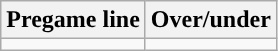<table class="wikitable">
<tr align="center">
<th>Pregame line</th>
<th>Over/under</th>
</tr>
<tr align="center">
<td></td>
<td></td>
</tr>
</table>
